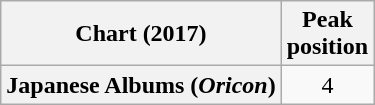<table class="wikitable plainrowheaders" style="text-align:center;">
<tr>
<th scope="col">Chart (2017)</th>
<th scope="col">Peak<br>position</th>
</tr>
<tr>
<th scope="row">Japanese Albums (<em>Oricon</em>)</th>
<td>4</td>
</tr>
</table>
